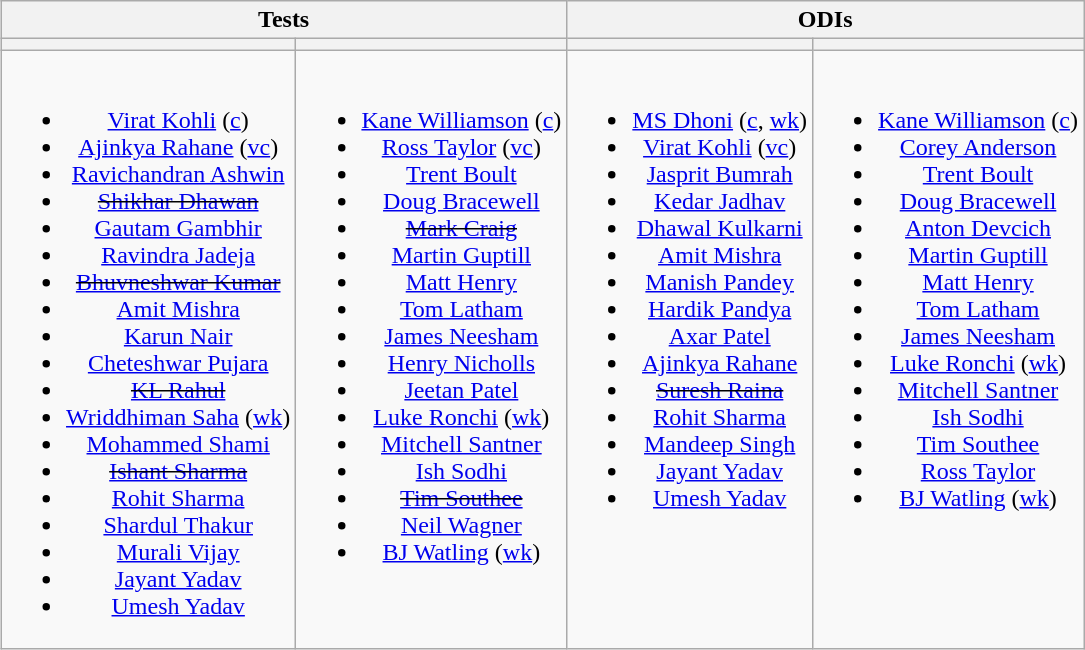<table class="wikitable" style="text-align:center; margin:auto">
<tr>
<th colspan=2>Tests</th>
<th colspan=2>ODIs</th>
</tr>
<tr>
<th></th>
<th></th>
<th></th>
<th></th>
</tr>
<tr style="vertical-align:top">
<td><br><ul><li><a href='#'>Virat Kohli</a> (<a href='#'>c</a>)</li><li><a href='#'>Ajinkya Rahane</a> (<a href='#'>vc</a>)</li><li><a href='#'>Ravichandran Ashwin</a></li><li><s><a href='#'>Shikhar Dhawan</a></s></li><li><a href='#'>Gautam Gambhir</a></li><li><a href='#'>Ravindra Jadeja</a></li><li><s><a href='#'>Bhuvneshwar Kumar</a></s></li><li><a href='#'>Amit Mishra</a></li><li><a href='#'>Karun Nair</a></li><li><a href='#'>Cheteshwar Pujara</a></li><li><s><a href='#'>KL Rahul</a></s></li><li><a href='#'>Wriddhiman Saha</a> (<a href='#'>wk</a>)</li><li><a href='#'>Mohammed Shami</a></li><li><s><a href='#'>Ishant Sharma</a></s></li><li><a href='#'>Rohit Sharma</a></li><li><a href='#'>Shardul Thakur</a></li><li><a href='#'>Murali Vijay</a></li><li><a href='#'>Jayant Yadav</a></li><li><a href='#'>Umesh Yadav</a></li></ul></td>
<td><br><ul><li><a href='#'>Kane Williamson</a> (<a href='#'>c</a>)</li><li><a href='#'>Ross Taylor</a> (<a href='#'>vc</a>)</li><li><a href='#'>Trent Boult</a></li><li><a href='#'>Doug Bracewell</a></li><li><s><a href='#'>Mark Craig</a></s></li><li><a href='#'>Martin Guptill</a></li><li><a href='#'>Matt Henry</a></li><li><a href='#'>Tom Latham</a></li><li><a href='#'>James Neesham</a></li><li><a href='#'>Henry Nicholls</a></li><li><a href='#'>Jeetan Patel</a></li><li><a href='#'>Luke Ronchi</a> (<a href='#'>wk</a>)</li><li><a href='#'>Mitchell Santner</a></li><li><a href='#'>Ish Sodhi</a></li><li><s><a href='#'>Tim Southee</a></s></li><li><a href='#'>Neil Wagner</a></li><li><a href='#'>BJ Watling</a> (<a href='#'>wk</a>)</li></ul></td>
<td><br><ul><li><a href='#'>MS Dhoni</a> (<a href='#'>c</a>, <a href='#'>wk</a>)</li><li><a href='#'>Virat Kohli</a> (<a href='#'>vc</a>)</li><li><a href='#'>Jasprit Bumrah</a></li><li><a href='#'>Kedar Jadhav</a></li><li><a href='#'>Dhawal Kulkarni</a></li><li><a href='#'>Amit Mishra</a></li><li><a href='#'>Manish Pandey</a></li><li><a href='#'>Hardik Pandya</a></li><li><a href='#'>Axar Patel</a></li><li><a href='#'>Ajinkya Rahane</a></li><li><s><a href='#'>Suresh Raina</a></s></li><li><a href='#'>Rohit Sharma</a></li><li><a href='#'>Mandeep Singh</a></li><li><a href='#'>Jayant Yadav</a></li><li><a href='#'>Umesh Yadav</a></li></ul></td>
<td><br><ul><li><a href='#'>Kane Williamson</a> (<a href='#'>c</a>)</li><li><a href='#'>Corey Anderson</a></li><li><a href='#'>Trent Boult</a></li><li><a href='#'>Doug Bracewell</a></li><li><a href='#'>Anton Devcich</a></li><li><a href='#'>Martin Guptill</a></li><li><a href='#'>Matt Henry</a></li><li><a href='#'>Tom Latham</a></li><li><a href='#'>James Neesham</a></li><li><a href='#'>Luke Ronchi</a> (<a href='#'>wk</a>)</li><li><a href='#'>Mitchell Santner</a></li><li><a href='#'>Ish Sodhi</a></li><li><a href='#'>Tim Southee</a></li><li><a href='#'>Ross Taylor</a></li><li><a href='#'>BJ Watling</a> (<a href='#'>wk</a>)</li></ul></td>
</tr>
</table>
